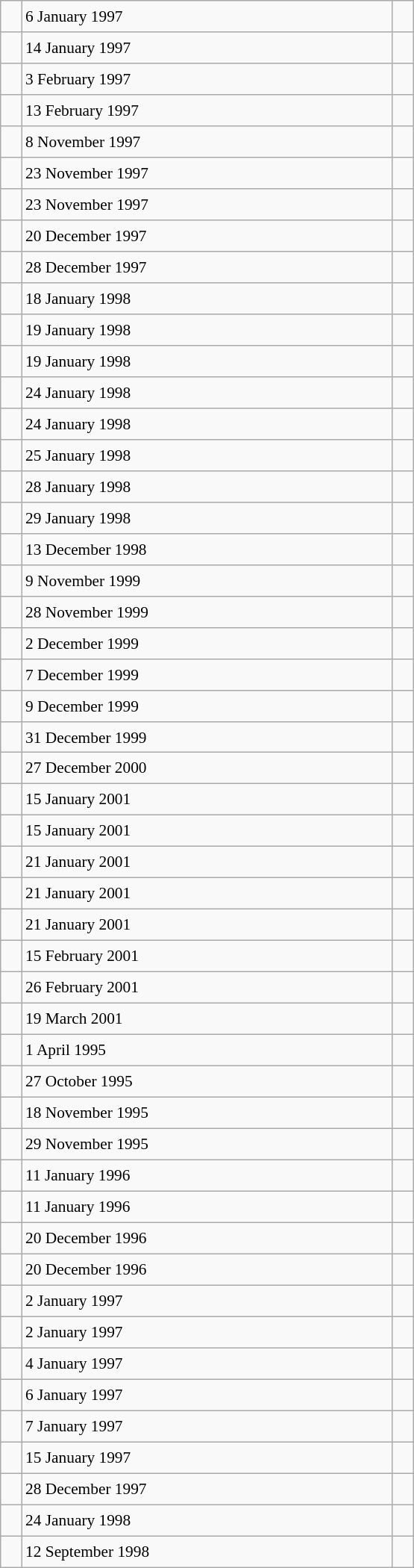<table class="wikitable" style="font-size: 89%; float: left; width: 26em; margin-right: 1em; height: 1400px">
<tr>
<td></td>
<td>6 January 1997</td>
<td></td>
</tr>
<tr>
<td></td>
<td>14 January 1997</td>
<td></td>
</tr>
<tr>
<td></td>
<td>3 February 1997</td>
<td></td>
</tr>
<tr>
<td></td>
<td>13 February 1997</td>
<td></td>
</tr>
<tr>
<td></td>
<td>8 November 1997</td>
<td></td>
</tr>
<tr>
<td></td>
<td>23 November 1997</td>
<td></td>
</tr>
<tr>
<td></td>
<td>23 November 1997</td>
<td></td>
</tr>
<tr>
<td></td>
<td>20 December 1997</td>
<td></td>
</tr>
<tr>
<td></td>
<td>28 December 1997</td>
<td></td>
</tr>
<tr>
<td></td>
<td>18 January 1998</td>
<td></td>
</tr>
<tr>
<td></td>
<td>19 January 1998</td>
<td></td>
</tr>
<tr>
<td></td>
<td>19 January 1998</td>
<td></td>
</tr>
<tr>
<td></td>
<td>24 January 1998</td>
<td></td>
</tr>
<tr>
<td></td>
<td>24 January 1998</td>
<td></td>
</tr>
<tr>
<td></td>
<td>25 January 1998</td>
<td></td>
</tr>
<tr>
<td></td>
<td>28 January 1998</td>
<td></td>
</tr>
<tr>
<td></td>
<td>29 January 1998</td>
<td></td>
</tr>
<tr>
<td></td>
<td>13 December 1998</td>
<td></td>
</tr>
<tr>
<td></td>
<td>9 November 1999</td>
<td></td>
</tr>
<tr>
<td></td>
<td>28 November 1999</td>
<td></td>
</tr>
<tr>
<td></td>
<td>2 December 1999</td>
<td></td>
</tr>
<tr>
<td></td>
<td>7 December 1999</td>
<td></td>
</tr>
<tr>
<td></td>
<td>9 December 1999</td>
<td></td>
</tr>
<tr>
<td></td>
<td>31 December 1999</td>
<td></td>
</tr>
<tr>
<td></td>
<td>27 December 2000</td>
<td></td>
</tr>
<tr>
<td></td>
<td>15 January 2001</td>
<td></td>
</tr>
<tr>
<td></td>
<td>15 January 2001</td>
<td></td>
</tr>
<tr>
<td></td>
<td>21 January 2001</td>
<td></td>
</tr>
<tr>
<td></td>
<td>21 January 2001</td>
<td></td>
</tr>
<tr>
<td></td>
<td>21 January 2001</td>
<td></td>
</tr>
<tr>
<td></td>
<td>15 February 2001</td>
<td></td>
</tr>
<tr>
<td></td>
<td>26 February 2001</td>
<td></td>
</tr>
<tr>
<td></td>
<td>19 March 2001</td>
<td></td>
</tr>
<tr>
<td></td>
<td>1 April 1995</td>
<td></td>
</tr>
<tr>
<td></td>
<td>27 October 1995</td>
<td></td>
</tr>
<tr>
<td></td>
<td>18 November 1995</td>
<td></td>
</tr>
<tr>
<td></td>
<td>29 November 1995</td>
<td></td>
</tr>
<tr>
<td></td>
<td>11 January 1996</td>
<td></td>
</tr>
<tr>
<td></td>
<td>11 January 1996</td>
<td></td>
</tr>
<tr>
<td></td>
<td>20 December 1996</td>
<td></td>
</tr>
<tr>
<td></td>
<td>20 December 1996</td>
<td></td>
</tr>
<tr>
<td></td>
<td>2 January 1997</td>
<td></td>
</tr>
<tr>
<td></td>
<td>2 January 1997</td>
<td></td>
</tr>
<tr>
<td></td>
<td>4 January 1997</td>
<td></td>
</tr>
<tr>
<td></td>
<td>6 January 1997</td>
<td></td>
</tr>
<tr>
<td></td>
<td>7 January 1997</td>
<td></td>
</tr>
<tr>
<td></td>
<td>15 January 1997</td>
<td></td>
</tr>
<tr>
<td></td>
<td>28 December 1997</td>
<td></td>
</tr>
<tr>
<td></td>
<td>24 January 1998</td>
<td></td>
</tr>
<tr>
<td></td>
<td>12 September 1998</td>
<td></td>
</tr>
</table>
